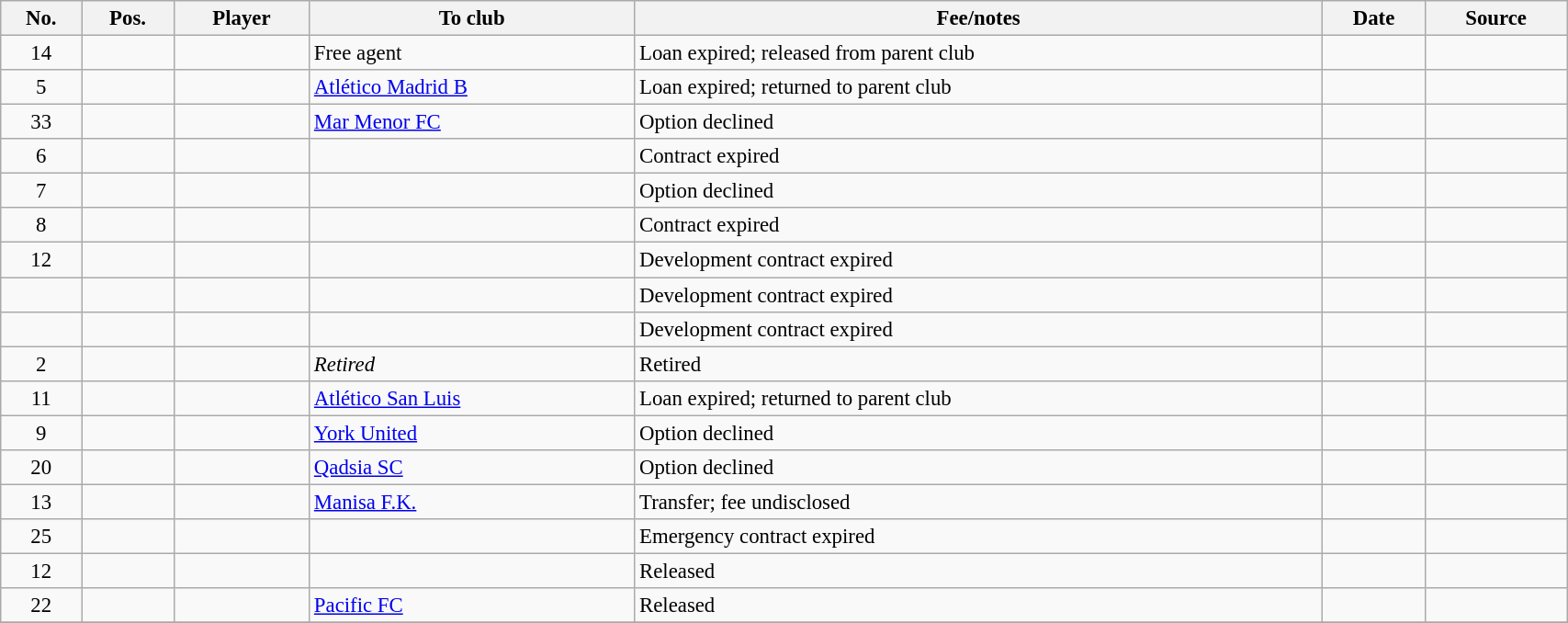<table class="wikitable sortable" style="width:90%; text-align:center; font-size:95%; text-align:left;">
<tr>
<th>No.</th>
<th>Pos.</th>
<th>Player</th>
<th>To club</th>
<th>Fee/notes</th>
<th>Date</th>
<th>Source</th>
</tr>
<tr>
<td align=center>14</td>
<td align=center></td>
<td></td>
<td>Free agent</td>
<td>Loan expired; released from parent club</td>
<td></td>
<td></td>
</tr>
<tr>
<td align=center>5</td>
<td align=center></td>
<td></td>
<td> <a href='#'>Atlético Madrid B</a></td>
<td>Loan expired; returned to parent club</td>
<td></td>
<td></td>
</tr>
<tr>
<td align=center>33</td>
<td align=center></td>
<td></td>
<td> <a href='#'>Mar Menor FC</a></td>
<td>Option declined</td>
<td></td>
<td></td>
</tr>
<tr>
<td align=center>6</td>
<td align=center></td>
<td></td>
<td></td>
<td>Contract expired</td>
<td></td>
<td></td>
</tr>
<tr>
<td align=center>7</td>
<td align=center></td>
<td></td>
<td></td>
<td>Option declined</td>
<td></td>
<td></td>
</tr>
<tr>
<td align=center>8</td>
<td align=center></td>
<td></td>
<td></td>
<td>Contract expired</td>
<td></td>
<td></td>
</tr>
<tr>
<td align=center>12</td>
<td align=center></td>
<td></td>
<td></td>
<td>Development contract expired</td>
<td></td>
<td></td>
</tr>
<tr>
<td align=center></td>
<td align=center></td>
<td></td>
<td></td>
<td>Development contract expired</td>
<td></td>
<td></td>
</tr>
<tr>
<td align=center></td>
<td align=center></td>
<td></td>
<td></td>
<td>Development contract expired</td>
<td></td>
<td></td>
</tr>
<tr>
<td align=center>2</td>
<td align=center></td>
<td></td>
<td><em>Retired</em></td>
<td>Retired</td>
<td></td>
<td></td>
</tr>
<tr>
<td align=center>11</td>
<td align=center></td>
<td></td>
<td> <a href='#'>Atlético San Luis</a></td>
<td>Loan expired; returned to parent club</td>
<td></td>
<td></td>
</tr>
<tr>
<td align=center>9</td>
<td align=center></td>
<td></td>
<td> <a href='#'>York United</a></td>
<td>Option declined</td>
<td></td>
<td></td>
</tr>
<tr>
<td align=center>20</td>
<td align=center></td>
<td></td>
<td> <a href='#'>Qadsia SC</a></td>
<td>Option declined</td>
<td></td>
<td></td>
</tr>
<tr>
<td align=center>13</td>
<td align=center></td>
<td></td>
<td> <a href='#'>Manisa F.K.</a></td>
<td>Transfer; fee undisclosed</td>
<td></td>
<td></td>
</tr>
<tr>
<td align=center>25</td>
<td align=center></td>
<td></td>
<td></td>
<td>Emergency contract expired</td>
<td></td>
<td></td>
</tr>
<tr>
<td align=center>12</td>
<td align=center></td>
<td></td>
<td></td>
<td>Released</td>
<td></td>
<td></td>
</tr>
<tr>
<td align=center>22</td>
<td align=center></td>
<td></td>
<td> <a href='#'>Pacific FC</a></td>
<td>Released</td>
<td></td>
<td></td>
</tr>
<tr>
</tr>
</table>
